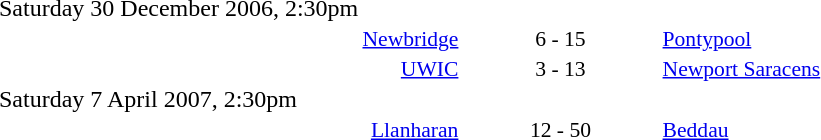<table style="width:70%;" cellspacing="1">
<tr>
<th width=35%></th>
<th width=15%></th>
<th></th>
</tr>
<tr>
<td>Saturday 30 December 2006, 2:30pm</td>
</tr>
<tr style=font-size:90%>
<td align=right><a href='#'>Newbridge</a></td>
<td align=center>6 - 15</td>
<td><a href='#'>Pontypool</a></td>
</tr>
<tr style=font-size:90%>
<td align=right><a href='#'>UWIC</a></td>
<td align=center>3 - 13</td>
<td><a href='#'>Newport Saracens</a></td>
</tr>
<tr>
<td>Saturday 7 April 2007, 2:30pm</td>
</tr>
<tr style=font-size:90%>
<td align=right><a href='#'>Llanharan</a></td>
<td align=center>12 - 50</td>
<td><a href='#'>Beddau</a></td>
</tr>
</table>
